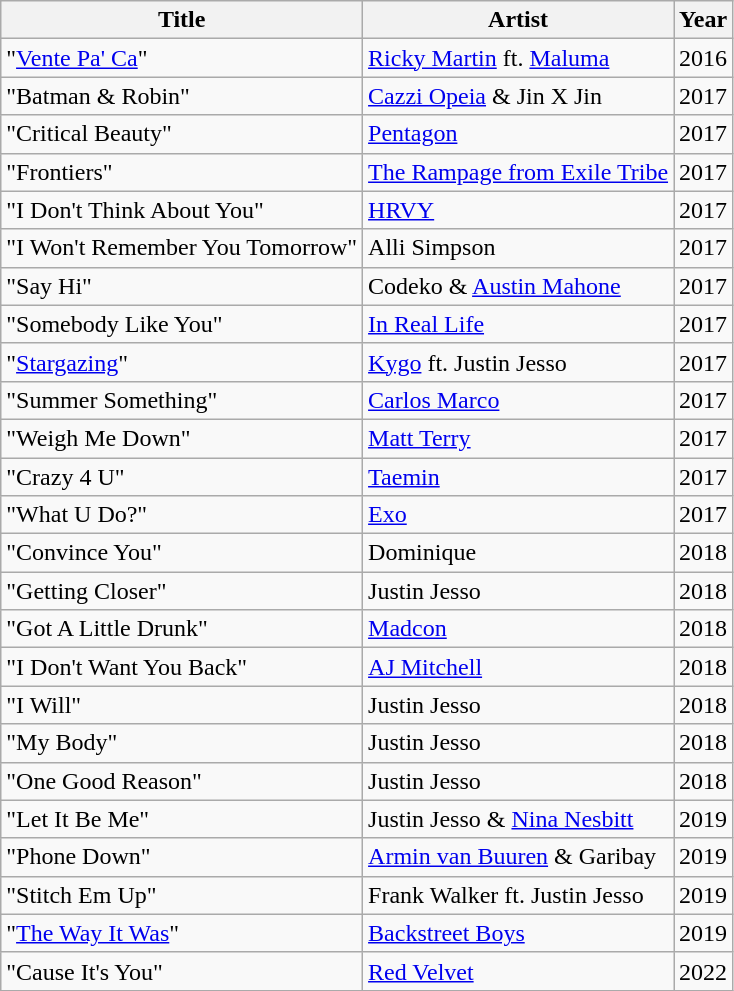<table class="wikitable">
<tr>
<th>Title</th>
<th>Artist</th>
<th>Year</th>
</tr>
<tr>
<td>"<a href='#'>Vente Pa' Ca</a>"</td>
<td><a href='#'>Ricky Martin</a> ft. <a href='#'>Maluma</a></td>
<td>2016</td>
</tr>
<tr>
<td>"Batman & Robin"</td>
<td><a href='#'>Cazzi Opeia</a> & Jin X Jin</td>
<td>2017</td>
</tr>
<tr>
<td>"Critical Beauty"</td>
<td><a href='#'>Pentagon</a></td>
<td>2017</td>
</tr>
<tr>
<td>"Frontiers"</td>
<td><a href='#'>The Rampage from Exile Tribe</a></td>
<td>2017</td>
</tr>
<tr>
<td>"I Don't Think About You"</td>
<td><a href='#'>HRVY</a></td>
<td>2017</td>
</tr>
<tr>
<td>"I Won't Remember You Tomorrow"</td>
<td>Alli Simpson</td>
<td>2017</td>
</tr>
<tr>
<td>"Say Hi"</td>
<td>Codeko & <a href='#'>Austin Mahone</a></td>
<td>2017</td>
</tr>
<tr>
<td>"Somebody Like You"</td>
<td><a href='#'>In Real Life</a></td>
<td>2017</td>
</tr>
<tr>
<td>"<a href='#'>Stargazing</a>"</td>
<td><a href='#'>Kygo</a> ft. Justin Jesso</td>
<td>2017</td>
</tr>
<tr>
<td>"Summer Something"</td>
<td><a href='#'>Carlos Marco</a></td>
<td>2017</td>
</tr>
<tr>
<td>"Weigh Me Down"</td>
<td><a href='#'>Matt Terry</a></td>
<td>2017</td>
</tr>
<tr>
<td>"Crazy 4 U"</td>
<td><a href='#'>Taemin</a></td>
<td>2017</td>
</tr>
<tr>
<td>"What U Do?"</td>
<td><a href='#'>Exo</a></td>
<td>2017</td>
</tr>
<tr>
<td>"Convince You"</td>
<td>Dominique</td>
<td>2018</td>
</tr>
<tr>
<td>"Getting Closer"</td>
<td>Justin Jesso</td>
<td>2018</td>
</tr>
<tr>
<td>"Got A Little Drunk"</td>
<td><a href='#'>Madcon</a></td>
<td>2018</td>
</tr>
<tr>
<td>"I Don't Want You Back"</td>
<td><a href='#'>AJ Mitchell</a></td>
<td>2018</td>
</tr>
<tr>
<td>"I Will"</td>
<td>Justin Jesso</td>
<td>2018</td>
</tr>
<tr>
<td>"My Body"</td>
<td>Justin Jesso</td>
<td>2018</td>
</tr>
<tr>
<td>"One Good Reason"</td>
<td>Justin Jesso</td>
<td>2018</td>
</tr>
<tr>
<td>"Let It Be Me"</td>
<td>Justin Jesso & <a href='#'>Nina Nesbitt</a></td>
<td>2019</td>
</tr>
<tr>
<td>"Phone Down"</td>
<td><a href='#'>Armin van Buuren</a> & Garibay</td>
<td>2019</td>
</tr>
<tr>
<td>"Stitch Em Up"</td>
<td>Frank Walker ft. Justin Jesso</td>
<td>2019</td>
</tr>
<tr>
<td>"<a href='#'>The Way It Was</a>"</td>
<td><a href='#'>Backstreet Boys</a></td>
<td>2019</td>
</tr>
<tr>
<td>"Cause It's You"</td>
<td><a href='#'>Red Velvet</a></td>
<td>2022</td>
</tr>
</table>
